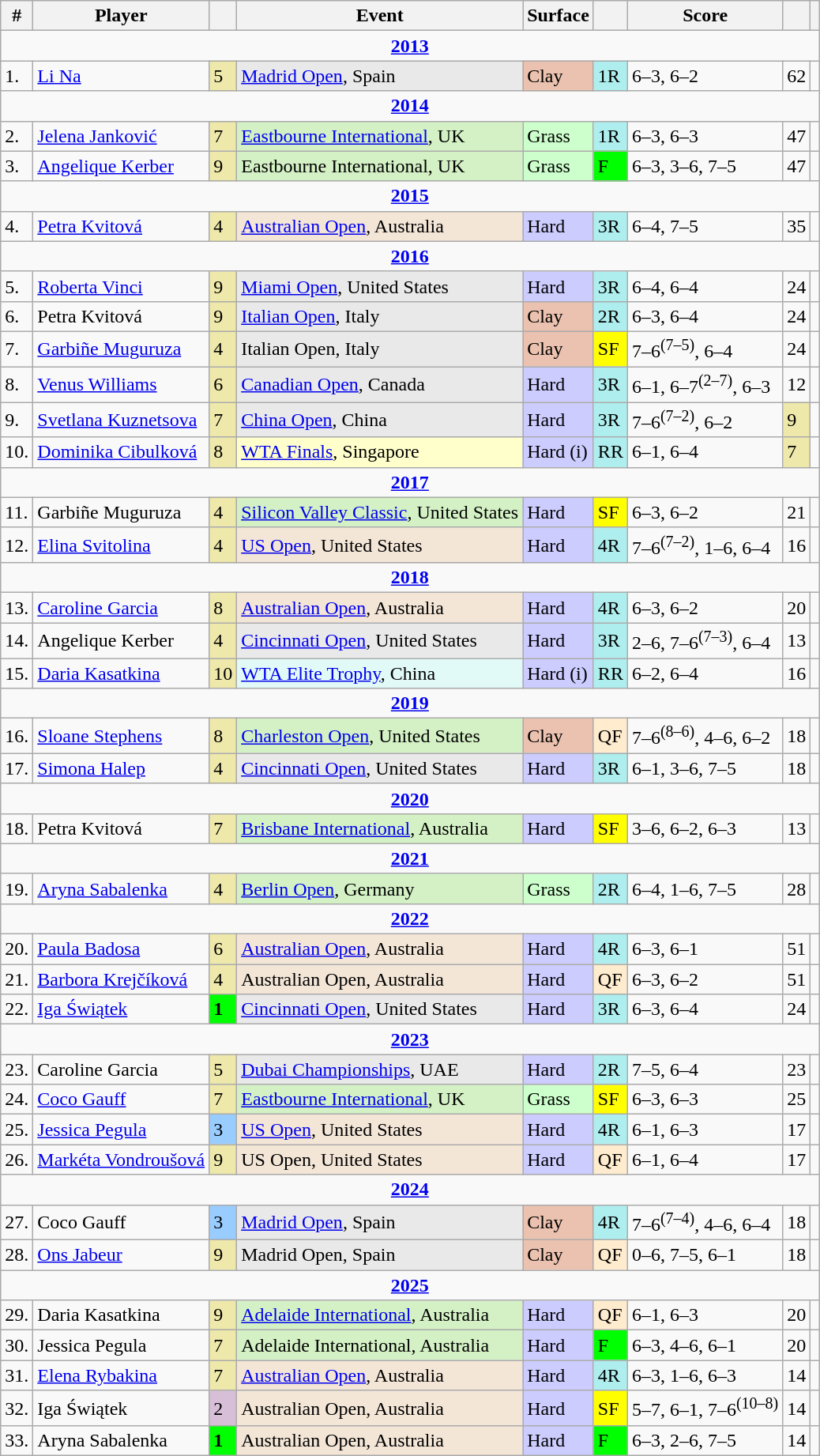<table class="wikitable sortable">
<tr>
<th class=unsortable>#</th>
<th>Player</th>
<th></th>
<th>Event</th>
<th>Surface</th>
<th class=unsortable></th>
<th class=unsortable>Score</th>
<th class=unsortable></th>
<th class=unsortable></th>
</tr>
<tr>
<td colspan="9" style="text-align:center"><strong><a href='#'>2013</a></strong></td>
</tr>
<tr>
<td>1.</td>
<td> <a href='#'>Li Na</a></td>
<td style=background:#eee8aa>5</td>
<td style=background:#e9e9e9><a href='#'>Madrid Open</a>, Spain</td>
<td style=background:#ebc2af>Clay</td>
<td style=background:#afeeee>1R</td>
<td>6–3, 6–2</td>
<td>62</td>
<td></td>
</tr>
<tr>
<td colspan="9" style="text-align:center"><strong><a href='#'>2014</a></strong></td>
</tr>
<tr>
<td>2.</td>
<td> <a href='#'>Jelena Janković</a></td>
<td style=background:#eee8aa>7</td>
<td style=background:#d4f1c5><a href='#'>Eastbourne International</a>, UK</td>
<td style=background:#ccffcc>Grass</td>
<td style=background:#afeeee>1R</td>
<td>6–3, 6–3</td>
<td>47</td>
<td></td>
</tr>
<tr>
<td>3.</td>
<td> <a href='#'>Angelique Kerber</a></td>
<td style=background:#eee8aa>9</td>
<td style=background:#d4f1c5>Eastbourne International, UK</td>
<td style=background:#ccffcc>Grass</td>
<td style=background:lime>F</td>
<td>6–3, 3–6, 7–5</td>
<td>47</td>
<td></td>
</tr>
<tr>
<td colspan="9" style="text-align:center"><strong><a href='#'>2015</a></strong></td>
</tr>
<tr>
<td>4.</td>
<td> <a href='#'>Petra Kvitová</a></td>
<td style=background:#eee8aa>4</td>
<td style=background:#f3e6d7><a href='#'>Australian Open</a>, Australia</td>
<td style=background:#ccccff>Hard</td>
<td style=background:#afeeee>3R</td>
<td>6–4, 7–5</td>
<td>35</td>
<td></td>
</tr>
<tr>
<td colspan="9" style="text-align:center"><strong><a href='#'>2016</a></strong></td>
</tr>
<tr>
<td>5.</td>
<td> <a href='#'>Roberta Vinci</a></td>
<td style=background:#eee8aa>9</td>
<td style=background:#e9e9e9><a href='#'>Miami Open</a>, United States</td>
<td style=background:#ccccff>Hard</td>
<td style=background:#afeeee>3R</td>
<td>6–4, 6–4</td>
<td>24</td>
<td></td>
</tr>
<tr>
<td>6.</td>
<td> Petra Kvitová</td>
<td style=background:#eee8aa>9</td>
<td style=background:#e9e9e9><a href='#'>Italian Open</a>, Italy</td>
<td style=background:#ebc2af>Clay</td>
<td style=background:#afeeee>2R</td>
<td>6–3, 6–4</td>
<td>24</td>
<td></td>
</tr>
<tr>
<td>7.</td>
<td> <a href='#'>Garbiñe Muguruza</a></td>
<td style=background:#eee8aa>4</td>
<td style=background:#e9e9e9>Italian Open, Italy</td>
<td style=background:#ebc2af>Clay</td>
<td style=background:yellow>SF</td>
<td>7–6<sup>(7–5)</sup>, 6–4</td>
<td>24</td>
<td></td>
</tr>
<tr>
<td>8.</td>
<td> <a href='#'>Venus Williams</a></td>
<td style=background:#eee8aa>6</td>
<td style=background:#e9e9e9><a href='#'>Canadian Open</a>, Canada</td>
<td style=background:#ccccff>Hard</td>
<td style=background:#afeeee>3R</td>
<td>6–1, 6–7<sup>(2–7)</sup>, 6–3</td>
<td>12</td>
<td></td>
</tr>
<tr>
<td>9.</td>
<td> <a href='#'>Svetlana Kuznetsova</a></td>
<td style=background:#eee8aa>7</td>
<td style=background:#e9e9e9><a href='#'>China Open</a>, China</td>
<td style=background:#ccccff>Hard</td>
<td style=background:#afeeee>3R</td>
<td>7–6<sup>(7–2)</sup>, 6–2</td>
<td style=background:#eee8aa>9</td>
<td></td>
</tr>
<tr>
<td>10.</td>
<td> <a href='#'>Dominika Cibulková</a></td>
<td style=background:#eee8aa>8</td>
<td style=background:#ffffcc><a href='#'>WTA Finals</a>, Singapore</td>
<td style=background:#ccccff>Hard (i)</td>
<td style=background:#afeeee>RR</td>
<td>6–1, 6–4</td>
<td style=background:#eee8aa>7</td>
<td></td>
</tr>
<tr>
<td colspan="9" style="text-align:center"><strong><a href='#'>2017</a></strong></td>
</tr>
<tr>
<td>11.</td>
<td> Garbiñe Muguruza</td>
<td style=background:#eee8aa>4</td>
<td style=background:#d4f1c5><a href='#'>Silicon Valley Classic</a>, United States</td>
<td style=background:#ccccff>Hard</td>
<td style=background:yellow>SF</td>
<td>6–3, 6–2</td>
<td>21</td>
<td></td>
</tr>
<tr>
<td>12.</td>
<td> <a href='#'>Elina Svitolina</a></td>
<td style=background:#eee8aa>4</td>
<td style=background:#f3e6d7><a href='#'>US Open</a>, United States</td>
<td style=background:#ccccff>Hard</td>
<td style=background:#afeeee>4R</td>
<td>7–6<sup>(7–2)</sup>, 1–6, 6–4</td>
<td>16</td>
<td></td>
</tr>
<tr>
<td colspan="9" style="text-align:center"><strong><a href='#'>2018</a></strong></td>
</tr>
<tr>
<td>13.</td>
<td> <a href='#'>Caroline Garcia</a></td>
<td style=background:#eee8aa>8</td>
<td style=background:#f3e6d7><a href='#'>Australian Open</a>, Australia</td>
<td style=background:#ccccff>Hard</td>
<td style=background:#afeeee>4R</td>
<td>6–3, 6–2</td>
<td>20</td>
<td></td>
</tr>
<tr>
<td>14.</td>
<td> Angelique Kerber</td>
<td style=background:#eee8aa>4</td>
<td style=background:#e9e9e9><a href='#'>Cincinnati Open</a>, United States</td>
<td style=background:#ccccff>Hard</td>
<td style=background:#afeeee>3R</td>
<td>2–6, 7–6<sup>(7–3)</sup>, 6–4</td>
<td>13</td>
<td></td>
</tr>
<tr>
<td>15.</td>
<td> <a href='#'>Daria Kasatkina</a></td>
<td style=background:#eee8aa>10</td>
<td style=background:#e2faf7><a href='#'>WTA Elite Trophy</a>, China</td>
<td style=background:#ccccff>Hard (i)</td>
<td style=background:#afeeee>RR</td>
<td>6–2, 6–4</td>
<td>16</td>
<td></td>
</tr>
<tr>
<td colspan="9" style="text-align:center"><strong><a href='#'>2019</a></strong></td>
</tr>
<tr>
<td>16.</td>
<td> <a href='#'>Sloane Stephens</a></td>
<td style=background:#eee8aa>8</td>
<td style=background:#d4f1c5><a href='#'>Charleston Open</a>, United States</td>
<td style=background:#ebc2af>Clay</td>
<td style=background:#ffebcd>QF</td>
<td>7–6<sup>(8–6)</sup>, 4–6, 6–2</td>
<td>18</td>
<td></td>
</tr>
<tr>
<td>17.</td>
<td> <a href='#'>Simona Halep</a></td>
<td style=background:#eee8aa>4</td>
<td style=background:#e9e9e9><a href='#'>Cincinnati Open</a>, United States</td>
<td style=background:#ccccff>Hard</td>
<td style=background:#afeeee>3R</td>
<td>6–1, 3–6, 7–5</td>
<td>18</td>
<td></td>
</tr>
<tr>
<td colspan="9" style="text-align:center"><strong><a href='#'>2020</a></strong></td>
</tr>
<tr>
<td>18.</td>
<td> Petra Kvitová</td>
<td style=background:#eee8aa>7</td>
<td style=background:#d4f1c5><a href='#'>Brisbane International</a>, Australia</td>
<td style=background:#ccccff>Hard</td>
<td style=background:yellow>SF</td>
<td>3–6, 6–2, 6–3</td>
<td>13</td>
<td></td>
</tr>
<tr>
<td colspan="9" style="text-align:center"><strong><a href='#'>2021</a></strong></td>
</tr>
<tr>
<td>19.</td>
<td> <a href='#'>Aryna Sabalenka</a></td>
<td style=background:#eee8aa>4</td>
<td style=background:#d4f1c5><a href='#'>Berlin Open</a>, Germany</td>
<td style=background:#ccffcc>Grass</td>
<td style=background:#afeeee>2R</td>
<td>6–4, 1–6, 7–5</td>
<td>28</td>
<td></td>
</tr>
<tr>
<td colspan="9" style="text-align:center"><strong><a href='#'>2022</a></strong></td>
</tr>
<tr>
<td>20.</td>
<td> <a href='#'>Paula Badosa</a></td>
<td style=background:#eee8aa>6</td>
<td style=background:#f3e6d7><a href='#'>Australian Open</a>, Australia</td>
<td style=background:#ccccff>Hard</td>
<td style=background:#afeeee>4R</td>
<td>6–3, 6–1</td>
<td>51</td>
<td></td>
</tr>
<tr>
<td>21.</td>
<td> <a href='#'>Barbora Krejčíková</a></td>
<td style=background:#eee8aa>4</td>
<td style=background:#f3e6d7>Australian Open, Australia</td>
<td style=background:#ccccff>Hard</td>
<td style=background:#ffebcd>QF</td>
<td>6–3, 6–2</td>
<td>51</td>
<td></td>
</tr>
<tr>
<td>22.</td>
<td> <a href='#'>Iga Świątek</a></td>
<td style=background:lime><strong>1</strong></td>
<td style=background:#e9e9e9><a href='#'>Cincinnati Open</a>, United States</td>
<td style=background:#ccccff>Hard</td>
<td style=background:#afeeee>3R</td>
<td>6–3, 6–4</td>
<td>24</td>
<td></td>
</tr>
<tr>
<td colspan="9" style="text-align:center"><strong><a href='#'>2023</a></strong></td>
</tr>
<tr>
<td>23.</td>
<td> Caroline Garcia</td>
<td style=background:#eee8aa>5</td>
<td style=background:#e9e9e9><a href='#'>Dubai Championships</a>, UAE</td>
<td style=background:#ccccff>Hard</td>
<td style=background:#afeeee>2R</td>
<td>7–5, 6–4</td>
<td>23</td>
<td></td>
</tr>
<tr>
<td>24.</td>
<td> <a href='#'>Coco Gauff</a></td>
<td style=background:#eee8aa>7</td>
<td style=background:#d4f1c5><a href='#'>Eastbourne International</a>, UK</td>
<td style=background:#ccffcc>Grass</td>
<td style=background:yellow>SF</td>
<td>6–3, 6–3</td>
<td>25</td>
<td></td>
</tr>
<tr>
<td>25.</td>
<td> <a href='#'>Jessica Pegula</a></td>
<td style=background:#99ccff>3</td>
<td style=background:#f3e6d7><a href='#'>US Open</a>, United States</td>
<td style=background:#ccccff>Hard</td>
<td style=background:#afeeee>4R</td>
<td>6–1, 6–3</td>
<td>17</td>
<td></td>
</tr>
<tr>
<td>26.</td>
<td> <a href='#'>Markéta Vondroušová</a></td>
<td style=background:#eee8aa>9</td>
<td style=background:#f3e6d7>US Open, United States</td>
<td style=background:#ccccff>Hard</td>
<td style=background:#ffebcd>QF</td>
<td>6–1, 6–4</td>
<td>17</td>
<td></td>
</tr>
<tr>
<td colspan="9" style="text-align:center"><strong><a href='#'>2024</a></strong></td>
</tr>
<tr>
<td>27.</td>
<td> Coco Gauff</td>
<td style=background:#99ccff>3</td>
<td style=background:#e9e9e9><a href='#'>Madrid Open</a>, Spain</td>
<td style=background:#ebc2af>Clay</td>
<td style=background:#afeeee>4R</td>
<td>7–6<sup>(7–4)</sup>, 4–6, 6–4</td>
<td>18</td>
<td></td>
</tr>
<tr>
<td>28.</td>
<td> <a href='#'>Ons Jabeur</a></td>
<td style=background:#eee8aa>9</td>
<td style=background:#e9e9e9>Madrid Open, Spain</td>
<td style=background:#ebc2af>Clay</td>
<td style=background:#ffebcd>QF</td>
<td>0–6, 7–5, 6–1</td>
<td>18</td>
<td></td>
</tr>
<tr>
<td colspan="9" style="text-align:center"><strong><a href='#'>2025</a></strong></td>
</tr>
<tr>
<td>29.</td>
<td> Daria Kasatkina</td>
<td style=background:#eee8aa>9</td>
<td style=background:#d4f1c5><a href='#'>Adelaide International</a>, Australia</td>
<td style=background:#ccccff>Hard</td>
<td style=background:#ffebcd>QF</td>
<td>6–1, 6–3</td>
<td>20</td>
<td></td>
</tr>
<tr>
<td>30.</td>
<td> Jessica Pegula</td>
<td style=background:#eee8aa>7</td>
<td style=background:#d4f1c5>Adelaide International, Australia</td>
<td style=background:#ccccff>Hard</td>
<td style=background:lime>F</td>
<td>6–3, 4–6, 6–1</td>
<td>20</td>
<td></td>
</tr>
<tr>
<td>31.</td>
<td> <a href='#'>Elena Rybakina</a></td>
<td style=background:#eee8aa>7</td>
<td style=background:#f3e6d7><a href='#'>Australian Open</a>, Australia</td>
<td style=background:#ccccff>Hard</td>
<td style=background:#afeeee>4R</td>
<td>6–3, 1–6, 6–3</td>
<td>14</td>
<td></td>
</tr>
<tr>
<td>32.</td>
<td> Iga Świątek</td>
<td style=background:thistle>2</td>
<td style=background:#f3e6d7>Australian Open, Australia</td>
<td style=background:#ccccff>Hard</td>
<td style=background:yellow>SF</td>
<td>5–7, 6–1, 7–6<sup>(10–8)</sup></td>
<td>14</td>
<td></td>
</tr>
<tr>
<td>33.</td>
<td> Aryna Sabalenka</td>
<td style=background:lime><strong>1</strong></td>
<td style=background:#f3e6d7>Australian Open, Australia</td>
<td style=background:#ccccff>Hard</td>
<td style=background:lime>F</td>
<td>6–3, 2–6, 7–5</td>
<td>14</td>
<td></td>
</tr>
</table>
